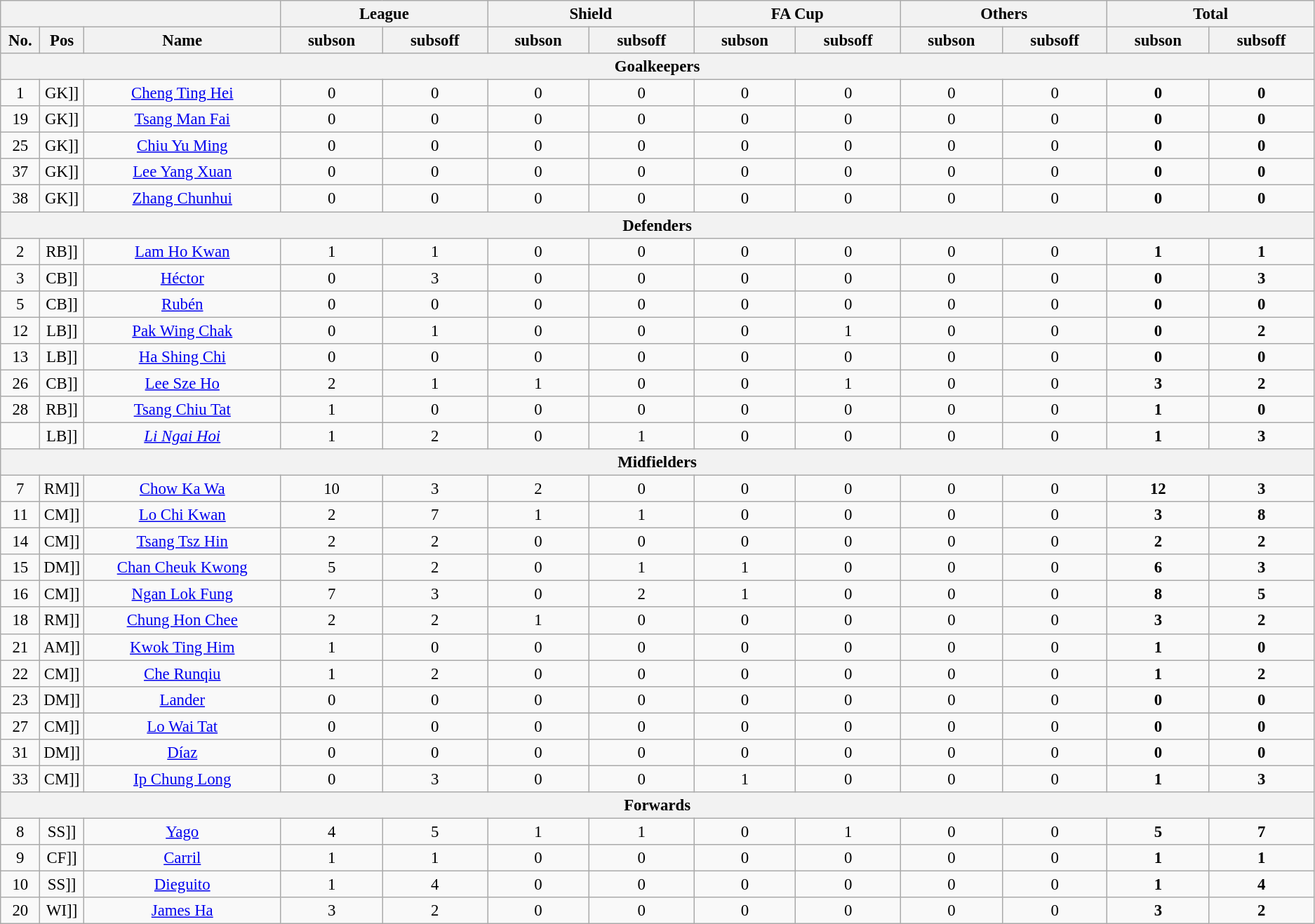<table class="wikitable" style="font-size: 95%; text-align:center;">
<tr>
<th colspan=3></th>
<th colspan=2>League</th>
<th colspan=2>Shield</th>
<th colspan=2>FA Cup</th>
<th colspan=2>Others</th>
<th colspan=2>Total</th>
</tr>
<tr>
<th width="3%"><strong>No.</strong></th>
<th width="3%"><strong>Pos</strong></th>
<th width="15%"><strong>Name</strong></th>
<th width=20>subson</th>
<th width=20>subsoff</th>
<th width=20>subson</th>
<th width=20>subsoff</th>
<th width=20>subson</th>
<th width=20>subsoff</th>
<th width=20>subson</th>
<th width=20>subsoff</th>
<th width=20>subson</th>
<th width=20>subsoff</th>
</tr>
<tr>
<th colspan=15>Goalkeepers</th>
</tr>
<tr>
<td>1</td>
<td [[>GK]]</td>
<td><a href='#'>Cheng Ting Hei</a></td>
<td>0</td>
<td>0</td>
<td>0</td>
<td>0</td>
<td>0</td>
<td>0</td>
<td>0</td>
<td>0</td>
<td><strong>0</strong></td>
<td><strong>0</strong></td>
</tr>
<tr>
<td>19</td>
<td [[>GK]]</td>
<td><a href='#'>Tsang Man Fai</a></td>
<td>0</td>
<td>0</td>
<td>0</td>
<td>0</td>
<td>0</td>
<td>0</td>
<td>0</td>
<td>0</td>
<td><strong>0</strong></td>
<td><strong>0</strong></td>
</tr>
<tr>
<td>25</td>
<td [[>GK]]</td>
<td><a href='#'>Chiu Yu Ming</a></td>
<td>0</td>
<td>0</td>
<td>0</td>
<td>0</td>
<td>0</td>
<td>0</td>
<td>0</td>
<td>0</td>
<td><strong>0</strong></td>
<td><strong>0</strong></td>
</tr>
<tr>
<td>37</td>
<td [[>GK]]</td>
<td><a href='#'>Lee Yang Xuan</a></td>
<td>0</td>
<td>0</td>
<td>0</td>
<td>0</td>
<td>0</td>
<td>0</td>
<td>0</td>
<td>0</td>
<td><strong>0</strong></td>
<td><strong>0</strong></td>
</tr>
<tr>
<td>38</td>
<td [[>GK]]</td>
<td><a href='#'>Zhang Chunhui</a></td>
<td>0</td>
<td>0</td>
<td>0</td>
<td>0</td>
<td>0</td>
<td>0</td>
<td>0</td>
<td>0</td>
<td><strong>0</strong></td>
<td><strong>0</strong></td>
</tr>
<tr>
<th colspan=15>Defenders</th>
</tr>
<tr>
<td>2</td>
<td [[>RB]]</td>
<td><a href='#'>Lam Ho Kwan</a></td>
<td>1</td>
<td>1</td>
<td>0</td>
<td>0</td>
<td>0</td>
<td>0</td>
<td>0</td>
<td>0</td>
<td><strong>1</strong></td>
<td><strong>1</strong></td>
</tr>
<tr>
<td>3</td>
<td [[>CB]]</td>
<td><a href='#'>Héctor</a></td>
<td>0</td>
<td>3</td>
<td>0</td>
<td>0</td>
<td>0</td>
<td>0</td>
<td>0</td>
<td>0</td>
<td><strong>0</strong></td>
<td><strong>3</strong></td>
</tr>
<tr>
<td>5</td>
<td [[>CB]]</td>
<td><a href='#'>Rubén</a></td>
<td>0</td>
<td>0</td>
<td>0</td>
<td>0</td>
<td>0</td>
<td>0</td>
<td>0</td>
<td>0</td>
<td><strong>0</strong></td>
<td><strong>0</strong></td>
</tr>
<tr>
<td>12</td>
<td [[>LB]]</td>
<td><a href='#'>Pak Wing Chak</a></td>
<td>0</td>
<td>1</td>
<td>0</td>
<td>0</td>
<td>0</td>
<td>1</td>
<td>0</td>
<td>0</td>
<td><strong>0</strong></td>
<td><strong>2</strong></td>
</tr>
<tr>
<td>13</td>
<td [[>LB]]</td>
<td><a href='#'>Ha Shing Chi</a></td>
<td>0</td>
<td>0</td>
<td>0</td>
<td>0</td>
<td>0</td>
<td>0</td>
<td>0</td>
<td>0</td>
<td><strong>0</strong></td>
<td><strong>0</strong></td>
</tr>
<tr>
<td>26</td>
<td [[>CB]]</td>
<td><a href='#'>Lee Sze Ho</a></td>
<td>2</td>
<td>1</td>
<td>1</td>
<td>0</td>
<td>0</td>
<td>1</td>
<td>0</td>
<td>0</td>
<td><strong>3</strong></td>
<td><strong>2</strong></td>
</tr>
<tr>
<td>28</td>
<td [[>RB]]</td>
<td><a href='#'>Tsang Chiu Tat</a></td>
<td>1</td>
<td>0</td>
<td>0</td>
<td>0</td>
<td>0</td>
<td>0</td>
<td>0</td>
<td>0</td>
<td><strong>1</strong></td>
<td><strong>0</strong></td>
</tr>
<tr>
<td></td>
<td [[>LB]]</td>
<td><em><a href='#'>Li Ngai Hoi</a></em></td>
<td>1</td>
<td>2</td>
<td>0</td>
<td>1</td>
<td>0</td>
<td>0</td>
<td>0</td>
<td>0</td>
<td><strong>1</strong></td>
<td><strong>3</strong></td>
</tr>
<tr>
<th colspan=15>Midfielders</th>
</tr>
<tr>
<td>7</td>
<td [[>RM]]</td>
<td><a href='#'>Chow Ka Wa</a></td>
<td>10</td>
<td>3</td>
<td>2</td>
<td>0</td>
<td>0</td>
<td>0</td>
<td>0</td>
<td>0</td>
<td><strong>12</strong></td>
<td><strong>3</strong></td>
</tr>
<tr>
<td>11</td>
<td [[>CM]]</td>
<td><a href='#'>Lo Chi Kwan</a></td>
<td>2</td>
<td>7</td>
<td>1</td>
<td>1</td>
<td>0</td>
<td>0</td>
<td>0</td>
<td>0</td>
<td><strong>3</strong></td>
<td><strong>8</strong></td>
</tr>
<tr>
<td>14</td>
<td [[>CM]]</td>
<td><a href='#'>Tsang Tsz Hin</a></td>
<td>2</td>
<td>2</td>
<td>0</td>
<td>0</td>
<td>0</td>
<td>0</td>
<td>0</td>
<td>0</td>
<td><strong>2</strong></td>
<td><strong>2</strong></td>
</tr>
<tr>
<td>15</td>
<td [[>DM]]</td>
<td><a href='#'>Chan Cheuk Kwong</a></td>
<td>5</td>
<td>2</td>
<td>0</td>
<td>1</td>
<td>1</td>
<td>0</td>
<td>0</td>
<td>0</td>
<td><strong>6</strong></td>
<td><strong>3</strong></td>
</tr>
<tr>
<td>16</td>
<td [[>CM]]</td>
<td><a href='#'>Ngan Lok Fung</a></td>
<td>7</td>
<td>3</td>
<td>0</td>
<td>2</td>
<td>1</td>
<td>0</td>
<td>0</td>
<td>0</td>
<td><strong>8</strong></td>
<td><strong>5</strong></td>
</tr>
<tr>
<td>18</td>
<td [[>RM]]</td>
<td><a href='#'>Chung Hon Chee</a></td>
<td>2</td>
<td>2</td>
<td>1</td>
<td>0</td>
<td>0</td>
<td>0</td>
<td>0</td>
<td>0</td>
<td><strong>3</strong></td>
<td><strong>2</strong></td>
</tr>
<tr>
<td>21</td>
<td [[>AM]]</td>
<td><a href='#'>Kwok Ting Him</a></td>
<td>1</td>
<td>0</td>
<td>0</td>
<td>0</td>
<td>0</td>
<td>0</td>
<td>0</td>
<td>0</td>
<td><strong>1</strong></td>
<td><strong>0</strong></td>
</tr>
<tr>
<td>22</td>
<td [[>CM]]</td>
<td><a href='#'>Che Runqiu</a></td>
<td>1</td>
<td>2</td>
<td>0</td>
<td>0</td>
<td>0</td>
<td>0</td>
<td>0</td>
<td>0</td>
<td><strong>1</strong></td>
<td><strong>2</strong></td>
</tr>
<tr>
<td>23</td>
<td [[>DM]]</td>
<td><a href='#'>Lander</a></td>
<td>0</td>
<td>0</td>
<td>0</td>
<td>0</td>
<td>0</td>
<td>0</td>
<td>0</td>
<td>0</td>
<td><strong>0</strong></td>
<td><strong>0</strong></td>
</tr>
<tr>
<td>27</td>
<td [[>CM]]</td>
<td><a href='#'>Lo Wai Tat</a></td>
<td>0</td>
<td>0</td>
<td>0</td>
<td>0</td>
<td>0</td>
<td>0</td>
<td>0</td>
<td>0</td>
<td><strong>0</strong></td>
<td><strong>0</strong></td>
</tr>
<tr>
<td>31</td>
<td [[>DM]]</td>
<td><a href='#'>Díaz</a></td>
<td>0</td>
<td>0</td>
<td>0</td>
<td>0</td>
<td>0</td>
<td>0</td>
<td>0</td>
<td>0</td>
<td><strong>0</strong></td>
<td><strong>0</strong></td>
</tr>
<tr>
<td>33</td>
<td [[>CM]]</td>
<td><a href='#'>Ip Chung Long</a></td>
<td>0</td>
<td>3</td>
<td>0</td>
<td>0</td>
<td>1</td>
<td>0</td>
<td>0</td>
<td>0</td>
<td><strong>1</strong></td>
<td><strong>3</strong></td>
</tr>
<tr>
<th colspan=15>Forwards</th>
</tr>
<tr>
<td>8</td>
<td [[>SS]]</td>
<td><a href='#'>Yago</a></td>
<td>4</td>
<td>5</td>
<td>1</td>
<td>1</td>
<td>0</td>
<td>1</td>
<td>0</td>
<td>0</td>
<td><strong>5</strong></td>
<td><strong>7</strong></td>
</tr>
<tr>
<td>9</td>
<td [[>CF]]</td>
<td><a href='#'>Carril</a></td>
<td>1</td>
<td>1</td>
<td>0</td>
<td>0</td>
<td>0</td>
<td>0</td>
<td>0</td>
<td>0</td>
<td><strong>1</strong></td>
<td><strong>1</strong></td>
</tr>
<tr>
<td>10</td>
<td [[>SS]]</td>
<td><a href='#'>Dieguito</a></td>
<td>1</td>
<td>4</td>
<td>0</td>
<td>0</td>
<td>0</td>
<td>0</td>
<td>0</td>
<td>0</td>
<td><strong>1</strong></td>
<td><strong>4</strong></td>
</tr>
<tr>
<td>20</td>
<td [[>WI]]</td>
<td><a href='#'>James Ha</a></td>
<td>3</td>
<td>2</td>
<td>0</td>
<td>0</td>
<td>0</td>
<td>0</td>
<td>0</td>
<td>0</td>
<td><strong>3</strong></td>
<td><strong>2</strong></td>
</tr>
</table>
